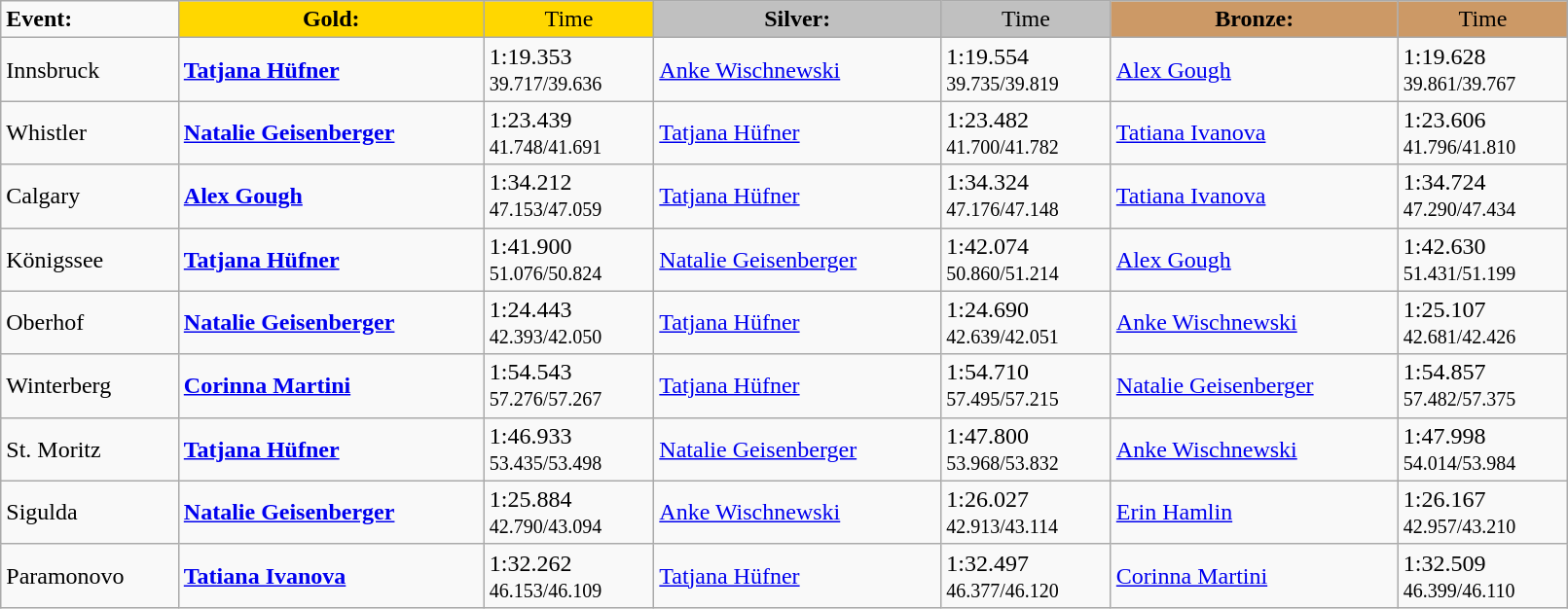<table class="wikitable" style="width:85%;">
<tr>
<td><strong>Event:</strong></td>
<td !  style="text-align:center; background:gold;"><strong>Gold:</strong></td>
<td !  style="text-align:center; background:gold;">Time</td>
<td !  style="text-align:center; background:silver;"><strong>Silver:</strong></td>
<td !  style="text-align:center; background:silver;">Time</td>
<td !  style="text-align:center; background:#c96;"><strong>Bronze:</strong></td>
<td !  style="text-align:center; background:#c96;">Time</td>
</tr>
<tr>
<td>Innsbruck</td>
<td><strong><a href='#'>Tatjana Hüfner</a></strong><br><small></small></td>
<td>1:19.353 <br><small>39.717/39.636</small></td>
<td><a href='#'>Anke Wischnewski</a><br><small></small></td>
<td>1:19.554  <br><small>39.735/39.819</small></td>
<td><a href='#'>Alex Gough</a><br><small></small></td>
<td>1:19.628 <br><small>39.861/39.767</small></td>
</tr>
<tr>
<td>Whistler</td>
<td><strong><a href='#'>Natalie Geisenberger</a></strong><br><small></small></td>
<td>1:23.439 <br><small>41.748/41.691</small></td>
<td><a href='#'>Tatjana Hüfner</a><br><small></small></td>
<td>1:23.482  <br><small>41.700/41.782</small></td>
<td><a href='#'>Tatiana Ivanova</a><br><small></small></td>
<td>1:23.606 <br><small>41.796/41.810</small></td>
</tr>
<tr>
<td>Calgary</td>
<td><strong><a href='#'>Alex Gough</a></strong><br><small></small></td>
<td>1:34.212 <br><small>47.153/47.059</small></td>
<td><a href='#'>Tatjana Hüfner</a><br><small></small></td>
<td>1:34.324  <br><small>47.176/47.148</small></td>
<td><a href='#'>Tatiana Ivanova</a><br><small></small></td>
<td>1:34.724 <br><small>47.290/47.434</small></td>
</tr>
<tr>
<td>Königssee</td>
<td><strong><a href='#'>Tatjana Hüfner</a></strong><br><small></small></td>
<td>1:41.900 <br><small>51.076/50.824</small></td>
<td><a href='#'>Natalie Geisenberger</a> <br><small></small></td>
<td>1:42.074 <br><small>50.860/51.214</small></td>
<td><a href='#'>Alex Gough</a><br><small></small></td>
<td>1:42.630 <br><small>51.431/51.199</small></td>
</tr>
<tr>
<td>Oberhof</td>
<td><strong><a href='#'>Natalie Geisenberger</a></strong><br><small></small></td>
<td>1:24.443 <br><small>42.393/42.050</small></td>
<td><a href='#'>Tatjana Hüfner</a><br><small></small></td>
<td>1:24.690 <br><small>42.639/42.051</small></td>
<td><a href='#'>Anke Wischnewski</a><br><small></small></td>
<td>1:25.107 <br><small>42.681/42.426</small></td>
</tr>
<tr>
<td>Winterberg</td>
<td><strong><a href='#'>Corinna Martini</a></strong><br><small></small></td>
<td>1:54.543 <br><small>57.276/57.267</small></td>
<td><a href='#'>Tatjana Hüfner</a><br><small></small></td>
<td>1:54.710 <br><small>57.495/57.215</small></td>
<td><a href='#'>Natalie Geisenberger</a><br><small></small></td>
<td>1:54.857 <br><small>57.482/57.375</small></td>
</tr>
<tr>
<td>St. Moritz</td>
<td><strong><a href='#'>Tatjana Hüfner</a></strong><br><small></small></td>
<td>1:46.933 <br><small>53.435/53.498</small></td>
<td><a href='#'>Natalie Geisenberger</a> <br><small></small></td>
<td>1:47.800 <br><small>53.968/53.832</small></td>
<td><a href='#'>Anke Wischnewski</a><br><small></small></td>
<td>1:47.998<br><small>54.014/53.984</small></td>
</tr>
<tr>
<td>Sigulda</td>
<td><strong><a href='#'>Natalie Geisenberger</a></strong><br><small></small></td>
<td>1:25.884 <br><small>42.790/43.094</small></td>
<td><a href='#'>Anke Wischnewski</a><br><small></small></td>
<td>1:26.027<br><small>42.913/43.114</small></td>
<td><a href='#'>Erin Hamlin</a><br><small></small></td>
<td>1:26.167<br><small>42.957/43.210</small></td>
</tr>
<tr>
<td>Paramonovo</td>
<td><strong><a href='#'>Tatiana Ivanova</a></strong><br><small></small></td>
<td>1:32.262 <br><small>46.153/46.109</small></td>
<td><a href='#'>Tatjana Hüfner</a><br><small></small></td>
<td>1:32.497 <br><small>46.377/46.120</small></td>
<td><a href='#'>Corinna Martini</a><br><small></small></td>
<td>1:32.509 <br><small>46.399/46.110</small></td>
</tr>
</table>
